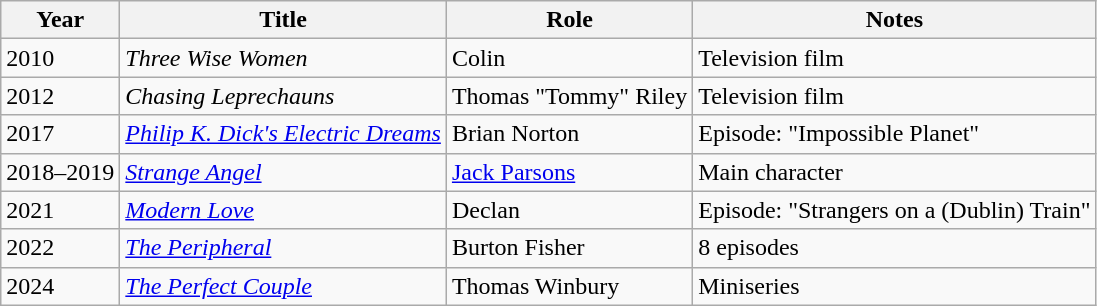<table class="wikitable">
<tr>
<th>Year</th>
<th>Title</th>
<th>Role</th>
<th>Notes</th>
</tr>
<tr>
<td>2010</td>
<td><em>Three Wise Women</em></td>
<td>Colin</td>
<td>Television film</td>
</tr>
<tr>
<td>2012</td>
<td><em>Chasing Leprechauns</em></td>
<td>Thomas "Tommy" Riley</td>
<td>Television film</td>
</tr>
<tr>
<td>2017</td>
<td><em><a href='#'>Philip K. Dick's Electric Dreams</a></em></td>
<td>Brian Norton</td>
<td>Episode: "Impossible Planet"</td>
</tr>
<tr>
<td>2018–2019</td>
<td><em><a href='#'>Strange Angel</a></em></td>
<td><a href='#'>Jack Parsons</a></td>
<td>Main character</td>
</tr>
<tr>
<td>2021</td>
<td><em><a href='#'>Modern Love</a></em></td>
<td>Declan</td>
<td>Episode: "Strangers on a (Dublin) Train"</td>
</tr>
<tr>
<td>2022</td>
<td><em><a href='#'>The Peripheral</a></em></td>
<td>Burton Fisher</td>
<td>8 episodes</td>
</tr>
<tr>
<td>2024</td>
<td><em><a href='#'>The Perfect Couple</a></em></td>
<td>Thomas Winbury</td>
<td>Miniseries</td>
</tr>
</table>
